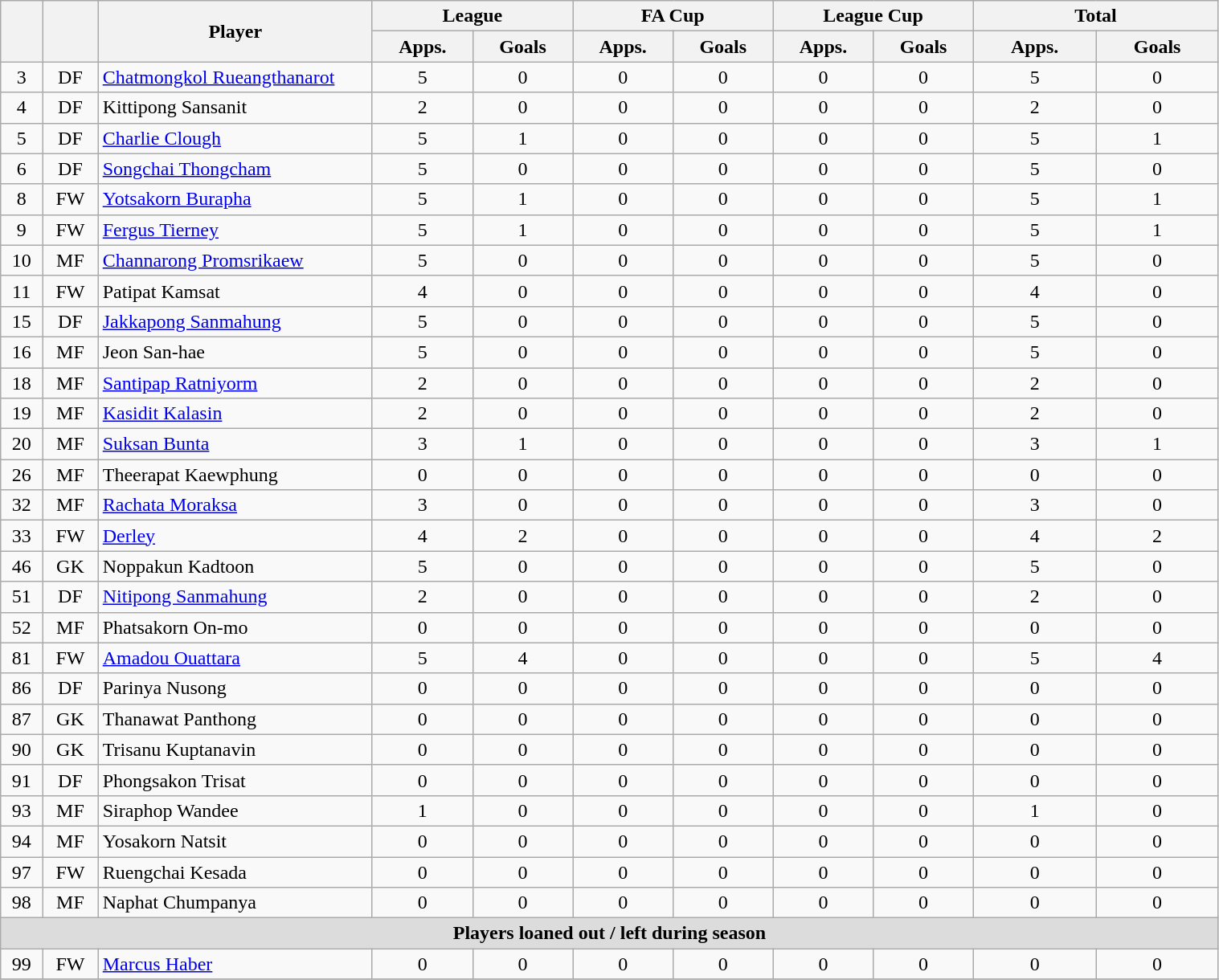<table class="wikitable" style="text-align:center; font-size:100%; width:80%;">
<tr>
<th rowspan=2></th>
<th rowspan=2></th>
<th rowspan=2 width="220">Player</th>
<th colspan=2 width="105">League</th>
<th colspan=2 width="105">FA Cup</th>
<th colspan=2 width="105">League Cup</th>
<th colspan=2 width="130">Total</th>
</tr>
<tr>
<th>Apps.</th>
<th> Goals</th>
<th>Apps.</th>
<th> Goals</th>
<th>Apps.</th>
<th> Goals</th>
<th>Apps.</th>
<th> Goals</th>
</tr>
<tr>
<td>3</td>
<td>DF</td>
<td align="left"> <a href='#'>Chatmongkol Rueangthanarot</a></td>
<td>5</td>
<td>0</td>
<td>0</td>
<td>0</td>
<td>0</td>
<td>0</td>
<td>5</td>
<td>0</td>
</tr>
<tr>
<td>4</td>
<td>DF</td>
<td align="left"> Kittipong Sansanit</td>
<td>2</td>
<td>0</td>
<td>0</td>
<td>0</td>
<td>0</td>
<td>0</td>
<td>2</td>
<td>0</td>
</tr>
<tr>
<td>5</td>
<td>DF</td>
<td align="left"> <a href='#'>Charlie Clough</a></td>
<td>5</td>
<td>1</td>
<td>0</td>
<td>0</td>
<td>0</td>
<td>0</td>
<td>5</td>
<td>1</td>
</tr>
<tr>
<td>6</td>
<td>DF</td>
<td align="left"> <a href='#'>Songchai Thongcham</a></td>
<td>5</td>
<td>0</td>
<td>0</td>
<td>0</td>
<td>0</td>
<td>0</td>
<td>5</td>
<td>0</td>
</tr>
<tr>
<td>8</td>
<td>FW</td>
<td align="left"> <a href='#'>Yotsakorn Burapha</a></td>
<td>5</td>
<td>1</td>
<td>0</td>
<td>0</td>
<td>0</td>
<td>0</td>
<td>5</td>
<td>1</td>
</tr>
<tr>
<td>9</td>
<td>FW</td>
<td align="left"> <a href='#'>Fergus Tierney</a></td>
<td>5</td>
<td>1</td>
<td>0</td>
<td>0</td>
<td>0</td>
<td>0</td>
<td>5</td>
<td>1</td>
</tr>
<tr>
<td>10</td>
<td>MF</td>
<td align="left"> <a href='#'>Channarong Promsrikaew</a></td>
<td>5</td>
<td>0</td>
<td>0</td>
<td>0</td>
<td>0</td>
<td>0</td>
<td>5</td>
<td>0</td>
</tr>
<tr>
<td>11</td>
<td>FW</td>
<td align="left"> Patipat Kamsat</td>
<td>4</td>
<td>0</td>
<td>0</td>
<td>0</td>
<td>0</td>
<td>0</td>
<td>4</td>
<td>0</td>
</tr>
<tr>
<td>15</td>
<td>DF</td>
<td align="left"> <a href='#'>Jakkapong Sanmahung</a></td>
<td>5</td>
<td>0</td>
<td>0</td>
<td>0</td>
<td>0</td>
<td>0</td>
<td>5</td>
<td>0</td>
</tr>
<tr>
<td>16</td>
<td>MF</td>
<td align="left"> Jeon San-hae</td>
<td>5</td>
<td>0</td>
<td>0</td>
<td>0</td>
<td>0</td>
<td>0</td>
<td>5</td>
<td>0</td>
</tr>
<tr>
<td>18</td>
<td>MF</td>
<td align="left"> <a href='#'>Santipap Ratniyorm</a></td>
<td>2</td>
<td>0</td>
<td>0</td>
<td>0</td>
<td>0</td>
<td>0</td>
<td>2</td>
<td>0</td>
</tr>
<tr>
<td>19</td>
<td>MF</td>
<td align="left"> <a href='#'>Kasidit Kalasin</a></td>
<td>2</td>
<td>0</td>
<td>0</td>
<td>0</td>
<td>0</td>
<td>0</td>
<td>2</td>
<td>0</td>
</tr>
<tr>
<td>20</td>
<td>MF</td>
<td align="left"> <a href='#'>Suksan Bunta</a></td>
<td>3</td>
<td>1</td>
<td>0</td>
<td>0</td>
<td>0</td>
<td>0</td>
<td>3</td>
<td>1</td>
</tr>
<tr>
<td>26</td>
<td>MF</td>
<td align="left"> Theerapat Kaewphung</td>
<td>0</td>
<td>0</td>
<td>0</td>
<td>0</td>
<td>0</td>
<td>0</td>
<td>0</td>
<td>0</td>
</tr>
<tr>
<td>32</td>
<td>MF</td>
<td align="left"> 	<a href='#'>Rachata Moraksa</a></td>
<td>3</td>
<td>0</td>
<td>0</td>
<td>0</td>
<td>0</td>
<td>0</td>
<td>3</td>
<td>0</td>
</tr>
<tr>
<td>33</td>
<td>FW</td>
<td align="left"> <a href='#'>Derley</a></td>
<td>4</td>
<td>2</td>
<td>0</td>
<td>0</td>
<td>0</td>
<td>0</td>
<td>4</td>
<td>2</td>
</tr>
<tr>
<td>46</td>
<td>GK</td>
<td align="left"> Noppakun Kadtoon</td>
<td>5</td>
<td>0</td>
<td>0</td>
<td>0</td>
<td>0</td>
<td>0</td>
<td>5</td>
<td>0</td>
</tr>
<tr>
<td>51</td>
<td>DF</td>
<td align="left"> <a href='#'>Nitipong Sanmahung</a></td>
<td>2</td>
<td>0</td>
<td>0</td>
<td>0</td>
<td>0</td>
<td>0</td>
<td>2</td>
<td>0</td>
</tr>
<tr>
<td>52</td>
<td>MF</td>
<td align="left"> Phatsakorn On-mo</td>
<td>0</td>
<td>0</td>
<td>0</td>
<td>0</td>
<td>0</td>
<td>0</td>
<td>0</td>
<td>0</td>
</tr>
<tr>
<td>81</td>
<td>FW</td>
<td align="left"> <a href='#'>Amadou Ouattara</a></td>
<td>5</td>
<td>4</td>
<td>0</td>
<td>0</td>
<td>0</td>
<td>0</td>
<td>5</td>
<td>4</td>
</tr>
<tr>
<td>86</td>
<td>DF</td>
<td align="left"> Parinya Nusong</td>
<td>0</td>
<td>0</td>
<td>0</td>
<td>0</td>
<td>0</td>
<td>0</td>
<td>0</td>
<td>0</td>
</tr>
<tr>
<td>87</td>
<td>GK</td>
<td align="left"> Thanawat Panthong</td>
<td>0</td>
<td>0</td>
<td>0</td>
<td>0</td>
<td>0</td>
<td>0</td>
<td>0</td>
<td>0</td>
</tr>
<tr>
<td>90</td>
<td>GK</td>
<td align="left"> Trisanu Kuptanavin</td>
<td>0</td>
<td>0</td>
<td>0</td>
<td>0</td>
<td>0</td>
<td>0</td>
<td>0</td>
<td>0</td>
</tr>
<tr>
<td>91</td>
<td>DF</td>
<td align="left"> Phongsakon Trisat</td>
<td>0</td>
<td>0</td>
<td>0</td>
<td>0</td>
<td>0</td>
<td>0</td>
<td>0</td>
<td>0</td>
</tr>
<tr>
<td>93</td>
<td>MF</td>
<td align="left"> Siraphop Wandee</td>
<td>1</td>
<td>0</td>
<td>0</td>
<td>0</td>
<td>0</td>
<td>0</td>
<td>1</td>
<td>0</td>
</tr>
<tr>
<td>94</td>
<td>MF</td>
<td align="left"> Yosakorn Natsit</td>
<td>0</td>
<td>0</td>
<td>0</td>
<td>0</td>
<td>0</td>
<td>0</td>
<td>0</td>
<td>0</td>
</tr>
<tr>
<td>97</td>
<td>FW</td>
<td align="left"> Ruengchai Kesada</td>
<td>0</td>
<td>0</td>
<td>0</td>
<td>0</td>
<td>0</td>
<td>0</td>
<td>0</td>
<td>0</td>
</tr>
<tr>
<td>98</td>
<td>MF</td>
<td align="left"> Naphat Chumpanya</td>
<td>0</td>
<td>0</td>
<td>0</td>
<td>0</td>
<td>0</td>
<td>0</td>
<td>0</td>
<td>0</td>
</tr>
<tr>
<th colspan="15" style="background:#dcdcdc; text-align:center;">Players loaned out / left during season</th>
</tr>
<tr>
<td>99</td>
<td>FW</td>
<td align="left"> <a href='#'>Marcus Haber</a></td>
<td>0</td>
<td>0</td>
<td>0</td>
<td>0</td>
<td>0</td>
<td>0</td>
<td>0</td>
<td>0</td>
</tr>
<tr>
</tr>
</table>
